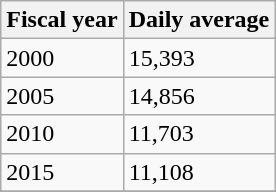<table class="wikitable">
<tr>
<th>Fiscal year</th>
<th>Daily average</th>
</tr>
<tr>
<td>2000</td>
<td>15,393</td>
</tr>
<tr>
<td>2005</td>
<td>14,856</td>
</tr>
<tr>
<td>2010</td>
<td>11,703</td>
</tr>
<tr>
<td>2015</td>
<td>11,108</td>
</tr>
<tr>
</tr>
</table>
